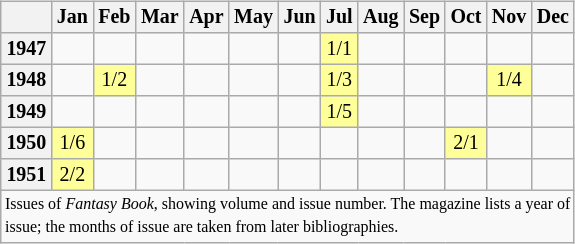<table class="wikitable" style="font-size: 10pt; line-height: 11pt; margin-right: 2em; text-align: center; float: right">
<tr>
<th></th>
<th>Jan</th>
<th>Feb</th>
<th>Mar</th>
<th>Apr</th>
<th>May</th>
<th>Jun</th>
<th>Jul</th>
<th>Aug</th>
<th>Sep</th>
<th>Oct</th>
<th>Nov</th>
<th>Dec</th>
</tr>
<tr>
<th>1947</th>
<td></td>
<td></td>
<td></td>
<td></td>
<td></td>
<td></td>
<td bgcolor=#ffff99>1/1</td>
<td></td>
<td></td>
<td></td>
<td></td>
<td></td>
</tr>
<tr>
<th>1948</th>
<td></td>
<td bgcolor=#ffff99>1/2</td>
<td></td>
<td></td>
<td></td>
<td></td>
<td bgcolor=#ffff99>1/3</td>
<td></td>
<td></td>
<td></td>
<td bgcolor=#ffff99>1/4</td>
<td></td>
</tr>
<tr>
<th>1949</th>
<td></td>
<td></td>
<td></td>
<td></td>
<td></td>
<td></td>
<td bgcolor=#ffff99>1/5</td>
<td></td>
<td></td>
<td></td>
<td></td>
<td></td>
</tr>
<tr>
<th>1950</th>
<td bgcolor=#ffff99>1/6</td>
<td></td>
<td></td>
<td></td>
<td></td>
<td></td>
<td></td>
<td></td>
<td></td>
<td bgcolor=#ffff99>2/1</td>
<td></td>
<td></td>
</tr>
<tr>
<th>1951</th>
<td bgcolor=#ffff99>2/2</td>
<td></td>
<td></td>
<td></td>
<td></td>
<td></td>
<td></td>
<td></td>
<td></td>
<td></td>
<td></td>
<td></td>
</tr>
<tr>
<td colspan="13" style="font-size: 8pt; text-align:left">Issues of <em>Fantasy Book</em>, showing volume and issue number.  The magazine lists a year of<br>issue; the months of issue are taken from later bibliographies.</td>
</tr>
</table>
